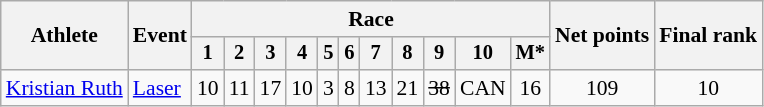<table class="wikitable" style="font-size:90%">
<tr>
<th rowspan="2">Athlete</th>
<th rowspan="2">Event</th>
<th colspan=11>Race</th>
<th rowspan=2>Net points</th>
<th rowspan=2>Final rank</th>
</tr>
<tr style="font-size:95%">
<th>1</th>
<th>2</th>
<th>3</th>
<th>4</th>
<th>5</th>
<th>6</th>
<th>7</th>
<th>8</th>
<th>9</th>
<th>10</th>
<th>M*</th>
</tr>
<tr align=center>
<td align=left><a href='#'>Kristian Ruth</a></td>
<td align=left><a href='#'>Laser</a></td>
<td>10</td>
<td>11</td>
<td>17</td>
<td>10</td>
<td>3</td>
<td>8</td>
<td>13</td>
<td>21</td>
<td><s>38</s></td>
<td>CAN</td>
<td>16</td>
<td>109</td>
<td>10</td>
</tr>
</table>
